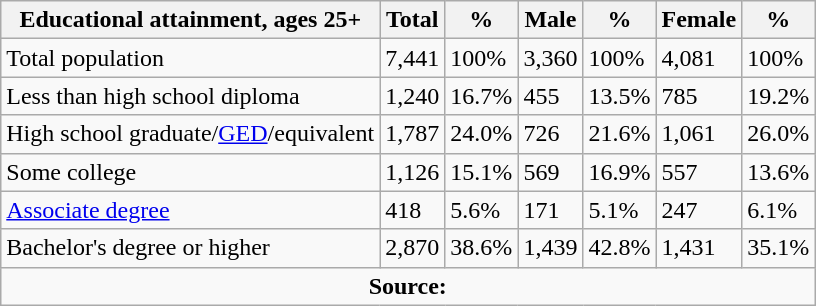<table class="wikitable">
<tr>
<th>Educational attainment, ages 25+</th>
<th>Total</th>
<th>%</th>
<th>Male</th>
<th>%</th>
<th>Female</th>
<th>%</th>
</tr>
<tr>
<td>Total population</td>
<td>7,441</td>
<td>100%</td>
<td>3,360</td>
<td>100%</td>
<td>4,081</td>
<td>100%</td>
</tr>
<tr>
<td>Less than high school diploma</td>
<td>1,240</td>
<td>16.7%</td>
<td>455</td>
<td>13.5%</td>
<td>785</td>
<td>19.2%</td>
</tr>
<tr>
<td>High school graduate/<a href='#'>GED</a>/equivalent</td>
<td>1,787</td>
<td>24.0%</td>
<td>726</td>
<td>21.6%</td>
<td>1,061</td>
<td>26.0%</td>
</tr>
<tr>
<td>Some college</td>
<td>1,126</td>
<td>15.1%</td>
<td>569</td>
<td>16.9%</td>
<td>557</td>
<td>13.6%</td>
</tr>
<tr>
<td><a href='#'>Associate degree</a></td>
<td>418</td>
<td>5.6%</td>
<td>171</td>
<td>5.1%</td>
<td>247</td>
<td>6.1%</td>
</tr>
<tr>
<td>Bachelor's degree or higher</td>
<td>2,870</td>
<td>38.6%</td>
<td>1,439</td>
<td>42.8%</td>
<td>1,431</td>
<td>35.1%</td>
</tr>
<tr>
<td colspan="7" style="text-align: center;"><strong>Source:</strong></td>
</tr>
</table>
